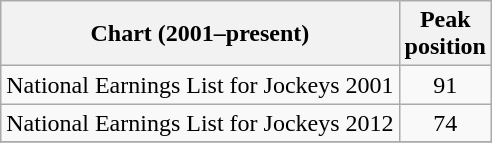<table class="wikitable sortable">
<tr>
<th>Chart (2001–present)</th>
<th>Peak<br>position</th>
</tr>
<tr>
<td>National Earnings List for Jockeys 2001</td>
<td style="text-align:center;">91</td>
</tr>
<tr>
<td>National Earnings List for Jockeys 2012</td>
<td style="text-align:center;">74</td>
</tr>
<tr>
</tr>
</table>
